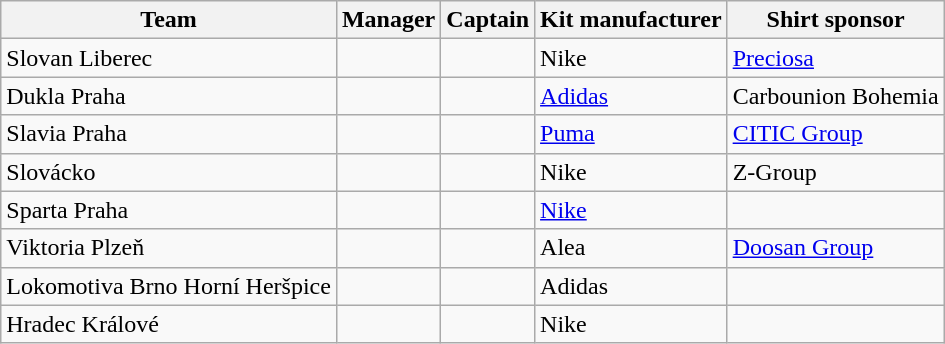<table class="wikitable sortable" style="text-align: left;">
<tr>
<th>Team</th>
<th>Manager</th>
<th>Captain</th>
<th>Kit manufacturer</th>
<th>Shirt sponsor</th>
</tr>
<tr>
<td>Slovan Liberec</td>
<td> </td>
<td> </td>
<td>Nike</td>
<td><a href='#'>Preciosa</a></td>
</tr>
<tr>
<td>Dukla Praha</td>
<td> </td>
<td> </td>
<td><a href='#'>Adidas</a></td>
<td>Carbounion Bohemia</td>
</tr>
<tr>
<td>Slavia Praha</td>
<td> </td>
<td> </td>
<td><a href='#'>Puma</a></td>
<td><a href='#'>CITIC Group</a></td>
</tr>
<tr>
<td>Slovácko</td>
<td> </td>
<td> </td>
<td>Nike</td>
<td>Z-Group</td>
</tr>
<tr>
<td>Sparta Praha</td>
<td> </td>
<td> </td>
<td><a href='#'>Nike</a></td>
<td></td>
</tr>
<tr>
<td>Viktoria Plzeň</td>
<td> </td>
<td> </td>
<td>Alea</td>
<td><a href='#'>Doosan Group</a></td>
</tr>
<tr>
<td>Lokomotiva Brno Horní Heršpice</td>
<td> </td>
<td> </td>
<td>Adidas</td>
<td></td>
</tr>
<tr>
<td>Hradec Králové</td>
<td> </td>
<td> </td>
<td>Nike</td>
<td></td>
</tr>
</table>
